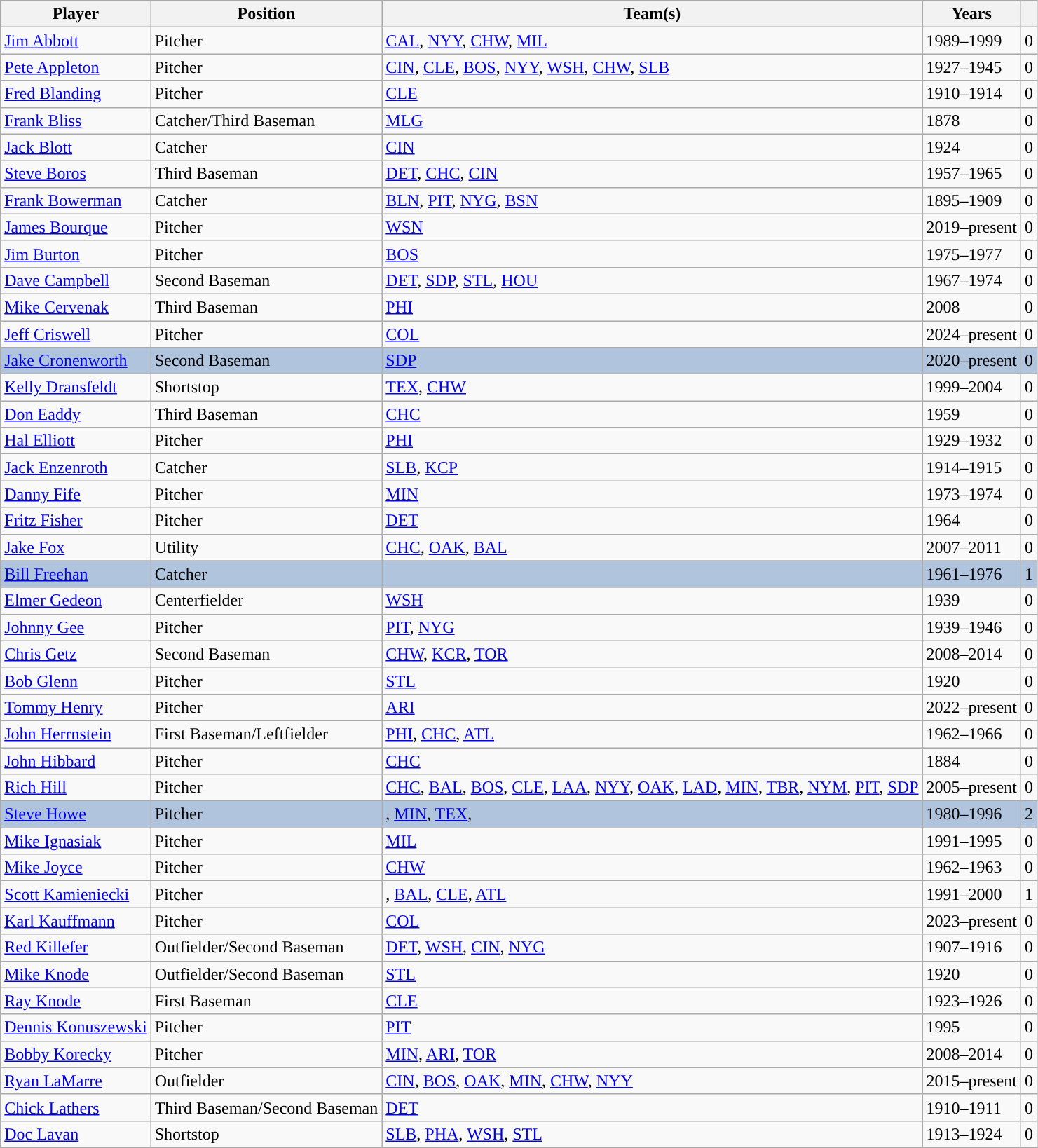<table class="wikitable sortable">
<tr>
<th>Player</th>
<th>Position</th>
<th>Team(s)</th>
<th>Years</th>
<th><a href='#'></a></th>
</tr>
<tr>
<td><a href='#'>Jim Abbott</a></td>
<td>Pitcher</td>
<td><a href='#'>CAL</a>, <a href='#'>NYY</a>, <a href='#'>CHW</a>, <a href='#'>MIL</a></td>
<td>1989–1999</td>
<td>0</td>
</tr>
<tr>
<td><a href='#'>Pete Appleton</a></td>
<td>Pitcher</td>
<td><a href='#'>CIN</a>, <a href='#'>CLE</a>, <a href='#'>BOS</a>, <a href='#'>NYY</a>, <a href='#'>WSH</a>, <a href='#'>CHW</a>, <a href='#'>SLB</a></td>
<td>1927–1945</td>
<td>0</td>
</tr>
<tr>
<td><a href='#'>Fred Blanding</a></td>
<td>Pitcher</td>
<td><a href='#'>CLE</a></td>
<td>1910–1914</td>
<td>0</td>
</tr>
<tr>
<td><a href='#'>Frank Bliss</a></td>
<td>Catcher/Third Baseman</td>
<td><a href='#'>MLG</a></td>
<td>1878</td>
<td>0</td>
</tr>
<tr>
<td><a href='#'>Jack Blott</a></td>
<td>Catcher</td>
<td><a href='#'>CIN</a></td>
<td>1924</td>
<td>0</td>
</tr>
<tr>
<td><a href='#'>Steve Boros</a></td>
<td>Third Baseman</td>
<td><a href='#'>DET</a>, <a href='#'>CHC</a>, <a href='#'>CIN</a></td>
<td>1957–1965</td>
<td>0</td>
</tr>
<tr>
<td><a href='#'>Frank Bowerman</a></td>
<td>Catcher</td>
<td><a href='#'>BLN</a>, <a href='#'>PIT</a>, <a href='#'>NYG</a>, <a href='#'>BSN</a></td>
<td>1895–1909</td>
<td>0</td>
</tr>
<tr>
<td><a href='#'>James Bourque</a></td>
<td>Pitcher</td>
<td><a href='#'>WSN</a></td>
<td>2019–present</td>
<td>0</td>
</tr>
<tr>
<td><a href='#'>Jim Burton</a></td>
<td>Pitcher</td>
<td><a href='#'>BOS</a></td>
<td>1975–1977</td>
<td>0</td>
</tr>
<tr>
<td><a href='#'>Dave Campbell</a></td>
<td>Second Baseman</td>
<td><a href='#'>DET</a>, <a href='#'>SDP</a>, <a href='#'>STL</a>, <a href='#'>HOU</a></td>
<td>1967–1974</td>
<td>0</td>
</tr>
<tr>
<td><a href='#'>Mike Cervenak</a></td>
<td>Third Baseman</td>
<td><a href='#'>PHI</a></td>
<td>2008</td>
<td>0</td>
</tr>
<tr>
<td><a href='#'>Jeff Criswell</a></td>
<td>Pitcher</td>
<td><a href='#'>COL</a></td>
<td>2024–present</td>
<td>0</td>
</tr>
<tr bgcolor=lightsteelblue>
<td><a href='#'>Jake Cronenworth</a></td>
<td>Second Baseman</td>
<td><a href='#'>SDP</a></td>
<td>2020–present</td>
<td>0</td>
</tr>
<tr>
<td><a href='#'>Kelly Dransfeldt</a></td>
<td>Shortstop</td>
<td><a href='#'>TEX</a>, <a href='#'>CHW</a></td>
<td>1999–2004</td>
<td>0</td>
</tr>
<tr>
<td><a href='#'>Don Eaddy</a></td>
<td>Third Baseman</td>
<td><a href='#'>CHC</a></td>
<td>1959</td>
<td>0</td>
</tr>
<tr>
<td><a href='#'>Hal Elliott</a></td>
<td>Pitcher</td>
<td><a href='#'>PHI</a></td>
<td>1929–1932</td>
<td>0</td>
</tr>
<tr>
<td><a href='#'>Jack Enzenroth</a></td>
<td>Catcher</td>
<td><a href='#'>SLB</a>, <a href='#'>KCP</a></td>
<td>1914–1915</td>
<td>0</td>
</tr>
<tr>
<td><a href='#'>Danny Fife</a></td>
<td>Pitcher</td>
<td><a href='#'>MIN</a></td>
<td>1973–1974</td>
<td>0</td>
</tr>
<tr>
<td><a href='#'>Fritz Fisher</a></td>
<td>Pitcher</td>
<td><a href='#'>DET</a></td>
<td>1964</td>
<td>0</td>
</tr>
<tr>
<td><a href='#'>Jake Fox</a></td>
<td>Utility</td>
<td><a href='#'>CHC</a>, <a href='#'>OAK</a>, <a href='#'>BAL</a></td>
<td>2007–2011</td>
<td>0</td>
</tr>
<tr bgcolor=lightsteelblue>
<td><a href='#'>Bill Freehan</a></td>
<td>Catcher</td>
<td><span><strong></strong></span></td>
<td>1961–1976</td>
<td>1</td>
</tr>
<tr>
<td><a href='#'>Elmer Gedeon</a></td>
<td>Centerfielder</td>
<td><a href='#'>WSH</a></td>
<td>1939</td>
<td>0</td>
</tr>
<tr>
<td><a href='#'>Johnny Gee</a></td>
<td>Pitcher</td>
<td><a href='#'>PIT</a>, <a href='#'>NYG</a></td>
<td>1939–1946</td>
<td>0</td>
</tr>
<tr>
<td><a href='#'>Chris Getz</a></td>
<td>Second Baseman</td>
<td><a href='#'>CHW</a>, <a href='#'>KCR</a>, <a href='#'>TOR</a></td>
<td>2008–2014</td>
<td>0</td>
</tr>
<tr>
<td><a href='#'>Bob Glenn</a></td>
<td>Pitcher</td>
<td><a href='#'>STL</a></td>
<td>1920</td>
<td>0</td>
</tr>
<tr>
<td><a href='#'>Tommy Henry</a></td>
<td>Pitcher</td>
<td><a href='#'>ARI</a></td>
<td>2022–present</td>
<td>0</td>
</tr>
<tr>
<td><a href='#'>John Herrnstein</a></td>
<td>First Baseman/Leftfielder</td>
<td><a href='#'>PHI</a>, <a href='#'>CHC</a>, <a href='#'>ATL</a></td>
<td>1962–1966</td>
<td>0</td>
</tr>
<tr>
<td><a href='#'>John Hibbard</a></td>
<td>Pitcher</td>
<td><a href='#'>CHC</a></td>
<td>1884</td>
<td>0</td>
</tr>
<tr>
<td><a href='#'>Rich Hill</a></td>
<td>Pitcher</td>
<td><a href='#'>CHC</a>, <a href='#'>BAL</a>, <a href='#'>BOS</a>, <a href='#'>CLE</a>, <a href='#'>LAA</a>, <a href='#'>NYY</a>, <a href='#'>OAK</a>, <a href='#'>LAD</a>, <a href='#'>MIN</a>, <a href='#'>TBR</a>, <a href='#'>NYM</a>, <a href='#'>PIT</a>, <a href='#'>SDP</a></td>
<td>2005–present</td>
<td>0</td>
</tr>
<tr bgcolor=lightsteelblue>
<td><a href='#'>Steve Howe</a></td>
<td>Pitcher</td>
<td><span><strong></strong></span>, <a href='#'>MIN</a>, <a href='#'>TEX</a>, <span><strong></strong></span></td>
<td>1980–1996</td>
<td>2</td>
</tr>
<tr>
<td><a href='#'>Mike Ignasiak</a></td>
<td>Pitcher</td>
<td><a href='#'>MIL</a></td>
<td>1991–1995</td>
<td>0</td>
</tr>
<tr>
<td><a href='#'>Mike Joyce</a></td>
<td>Pitcher</td>
<td><a href='#'>CHW</a></td>
<td>1962–1963</td>
<td>0</td>
</tr>
<tr>
<td><a href='#'>Scott Kamieniecki</a></td>
<td>Pitcher</td>
<td><span><strong></strong></span>, <a href='#'>BAL</a>, <a href='#'>CLE</a>, <a href='#'>ATL</a></td>
<td>1991–2000</td>
<td>1</td>
</tr>
<tr>
<td><a href='#'>Karl Kauffmann</a></td>
<td>Pitcher</td>
<td><a href='#'>COL</a></td>
<td>2023–present</td>
<td>0</td>
</tr>
<tr>
<td><a href='#'>Red Killefer</a></td>
<td>Outfielder/Second Baseman</td>
<td><a href='#'>DET</a>, <a href='#'>WSH</a>, <a href='#'>CIN</a>, <a href='#'>NYG</a></td>
<td>1907–1916</td>
<td>0</td>
</tr>
<tr>
<td><a href='#'>Mike Knode</a></td>
<td>Outfielder/Second Baseman</td>
<td><a href='#'>STL</a></td>
<td>1920</td>
<td>0</td>
</tr>
<tr>
<td><a href='#'>Ray Knode</a></td>
<td>First Baseman</td>
<td><a href='#'>CLE</a></td>
<td>1923–1926</td>
<td>0</td>
</tr>
<tr>
<td><a href='#'>Dennis Konuszewski</a></td>
<td>Pitcher</td>
<td><a href='#'>PIT</a></td>
<td>1995</td>
<td>0</td>
</tr>
<tr>
<td><a href='#'>Bobby Korecky</a></td>
<td>Pitcher</td>
<td><a href='#'>MIN</a>, <a href='#'>ARI</a>, <a href='#'>TOR</a></td>
<td>2008–2014</td>
<td>0</td>
</tr>
<tr>
<td><a href='#'>Ryan LaMarre</a></td>
<td>Outfielder</td>
<td><a href='#'>CIN</a>, <a href='#'>BOS</a>, <a href='#'>OAK</a>, <a href='#'>MIN</a>, <a href='#'>CHW</a>, <a href='#'>NYY</a></td>
<td>2015–present</td>
<td>0</td>
</tr>
<tr>
<td><a href='#'>Chick Lathers</a></td>
<td>Third Baseman/Second Baseman</td>
<td><a href='#'>DET</a></td>
<td>1910–1911</td>
<td>0</td>
</tr>
<tr>
<td><a href='#'>Doc Lavan</a></td>
<td>Shortstop</td>
<td><a href='#'>SLB</a>, <a href='#'>PHA</a>, <a href='#'>WSH</a>, <a href='#'>STL</a></td>
<td>1913–1924</td>
<td>0</td>
</tr>
<tr>
</tr>
</table>
